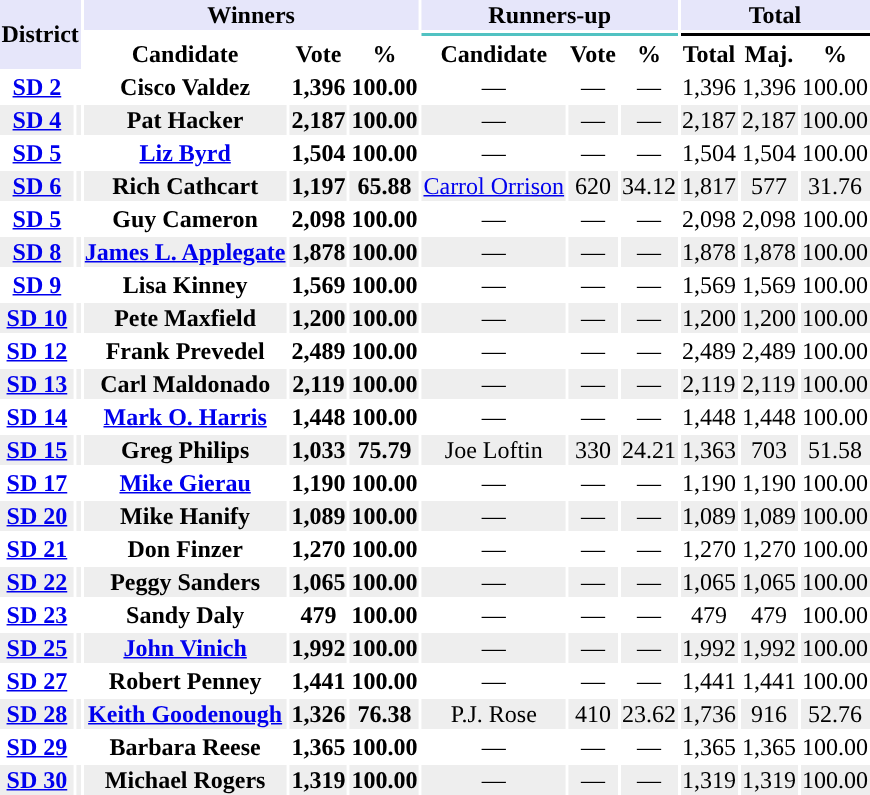<table class="toccolours sortable" style="text-align:center;">
<tr style="background:lavender">
<th rowspan="3" colspan="2">District</th>
<th colspan=3>Winners</th>
<th colspan=3>Runners-up</th>
<th colspan=3>Total</th>
</tr>
<tr>
<th colspan=3 style="background-color:"></th>
<th colspan=3 style="background-color:#51C2C2"></th>
<th colspan=3 style="background-color:#000000"></th>
</tr>
<tr>
<th align="center">Candidate</th>
<th align="center">Vote</th>
<th align="center">%</th>
<th align="center">Candidate</th>
<th align="center">Vote</th>
<th align="center">%</th>
<th align="center">Total</th>
<th align="center">Maj.</th>
<th align="center">%</th>
</tr>
<tr>
<th><a href='#'>SD 2</a></th>
<td style="background-color:"></td>
<td><strong>Cisco Valdez</strong></td>
<td><strong>1,396</strong></td>
<td><strong>100.00	</strong></td>
<td>—</td>
<td>—</td>
<td>—</td>
<td>1,396</td>
<td>1,396</td>
<td>100.00</td>
</tr>
<tr style="background:#EEEEEE;">
<th><a href='#'>SD 4</a></th>
<td style="background-color:"></td>
<td><strong>Pat Hacker</strong></td>
<td><strong>2,187</strong></td>
<td><strong>100.00	</strong></td>
<td>—</td>
<td>—</td>
<td>—</td>
<td>2,187</td>
<td>2,187</td>
<td>100.00</td>
</tr>
<tr>
<th><a href='#'>SD 5</a></th>
<td style="background-color:"></td>
<td><strong><a href='#'>Liz Byrd</a></strong></td>
<td><strong>1,504</strong></td>
<td><strong>100.00	</strong></td>
<td>—</td>
<td>—</td>
<td>—</td>
<td>1,504</td>
<td>1,504</td>
<td>100.00</td>
</tr>
<tr style="background:#EEEEEE;">
<th><a href='#'>SD 6</a></th>
<td style="background-color:"></td>
<td><strong>Rich Cathcart</strong></td>
<td><strong>1,197</strong></td>
<td><strong>65.88	</strong></td>
<td><a href='#'>Carrol Orrison</a></td>
<td>620</td>
<td>34.12</td>
<td>1,817</td>
<td>577</td>
<td>31.76</td>
</tr>
<tr>
<th><a href='#'>SD 5</a></th>
<td style="background-color:"></td>
<td><strong>Guy Cameron</strong></td>
<td><strong>2,098</strong></td>
<td><strong>100.00	</strong></td>
<td>—</td>
<td>—</td>
<td>—</td>
<td>2,098</td>
<td>2,098</td>
<td>100.00</td>
</tr>
<tr style="background:#EEEEEE;">
<th><a href='#'>SD 8</a></th>
<td style="background-color:"></td>
<td><strong><a href='#'>James L. Applegate</a></strong></td>
<td><strong>1,878</strong></td>
<td><strong>100.00	</strong></td>
<td>—</td>
<td>—</td>
<td>—</td>
<td>1,878</td>
<td>1,878</td>
<td>100.00</td>
</tr>
<tr>
<th><a href='#'>SD 9</a></th>
<td style="background-color:"></td>
<td><strong>Lisa Kinney</strong></td>
<td><strong>1,569</strong></td>
<td><strong>100.00	</strong></td>
<td>—</td>
<td>—</td>
<td>—</td>
<td>1,569</td>
<td>1,569</td>
<td>100.00</td>
</tr>
<tr style="background:#EEEEEE;">
<th><a href='#'>SD 10</a></th>
<td style="background-color:"></td>
<td><strong>Pete Maxfield</strong></td>
<td><strong>1,200</strong></td>
<td><strong>100.00	</strong></td>
<td>—</td>
<td>—</td>
<td>—</td>
<td>1,200</td>
<td>1,200</td>
<td>100.00</td>
</tr>
<tr>
<th><a href='#'>SD 12</a></th>
<td style="background-color:"></td>
<td><strong>Frank Prevedel</strong></td>
<td><strong>2,489</strong></td>
<td><strong>100.00	</strong></td>
<td>—</td>
<td>—</td>
<td>—</td>
<td>2,489</td>
<td>2,489</td>
<td>100.00</td>
</tr>
<tr style="background:#EEEEEE;">
<th><a href='#'>SD 13</a></th>
<td style="background-color:"></td>
<td><strong>Carl Maldonado</strong></td>
<td><strong>2,119</strong></td>
<td><strong>100.00	</strong></td>
<td>—</td>
<td>—</td>
<td>—</td>
<td>2,119</td>
<td>2,119</td>
<td>100.00</td>
</tr>
<tr>
<th><a href='#'>SD 14</a></th>
<td style="background-color:"></td>
<td><strong><a href='#'>Mark O. Harris</a></strong></td>
<td><strong>1,448</strong></td>
<td><strong>100.00	</strong></td>
<td>—</td>
<td>—</td>
<td>—</td>
<td>1,448</td>
<td>1,448</td>
<td>100.00</td>
</tr>
<tr style="background:#EEEEEE;">
<th><a href='#'>SD 15</a></th>
<td style="background-color:"></td>
<td><strong>Greg Philips</strong></td>
<td><strong>1,033</strong></td>
<td><strong>75.79	</strong></td>
<td>Joe Loftin</td>
<td>330</td>
<td>24.21</td>
<td>1,363</td>
<td>703</td>
<td>51.58</td>
</tr>
<tr>
<th><a href='#'>SD 17</a></th>
<td style="background-color:"></td>
<td><strong><a href='#'>Mike Gierau</a></strong></td>
<td><strong>1,190</strong></td>
<td><strong>100.00	</strong></td>
<td>—</td>
<td>—</td>
<td>—</td>
<td>1,190</td>
<td>1,190</td>
<td>100.00</td>
</tr>
<tr style="background:#EEEEEE;">
<th><a href='#'>SD 20</a></th>
<td style="background-color:"></td>
<td><strong>Mike Hanify</strong></td>
<td><strong>1,089</strong></td>
<td><strong>100.00	</strong></td>
<td>—</td>
<td>—</td>
<td>—</td>
<td>1,089</td>
<td>1,089</td>
<td>100.00</td>
</tr>
<tr>
<th><a href='#'>SD 21</a></th>
<td style="background-color:"></td>
<td><strong>Don Finzer</strong></td>
<td><strong>1,270</strong></td>
<td><strong>100.00	</strong></td>
<td>—</td>
<td>—</td>
<td>—</td>
<td>1,270</td>
<td>1,270</td>
<td>100.00</td>
</tr>
<tr style="background:#EEEEEE;">
<th><a href='#'>SD 22</a></th>
<td style="background-color:"></td>
<td><strong>Peggy Sanders</strong></td>
<td><strong>1,065</strong></td>
<td><strong>100.00	</strong></td>
<td>—</td>
<td>—</td>
<td>—</td>
<td>1,065</td>
<td>1,065</td>
<td>100.00</td>
</tr>
<tr>
<th><a href='#'>SD 23</a></th>
<td style="background-color:"></td>
<td><strong>Sandy Daly</strong></td>
<td><strong>479</strong></td>
<td><strong>100.00	</strong></td>
<td>—</td>
<td>—</td>
<td>—</td>
<td>479</td>
<td>479</td>
<td>100.00</td>
</tr>
<tr style="background:#EEEEEE;">
<th><a href='#'>SD 25</a></th>
<td style="background-color:"></td>
<td><strong><a href='#'>John Vinich</a></strong></td>
<td><strong>1,992</strong></td>
<td><strong>100.00	</strong></td>
<td>—</td>
<td>—</td>
<td>—</td>
<td>1,992</td>
<td>1,992</td>
<td>100.00</td>
</tr>
<tr>
<th><a href='#'>SD 27</a></th>
<td style="background-color:"></td>
<td><strong>Robert Penney</strong></td>
<td><strong>1,441</strong></td>
<td><strong>100.00	</strong></td>
<td>—</td>
<td>—</td>
<td>—</td>
<td>1,441</td>
<td>1,441</td>
<td>100.00</td>
</tr>
<tr style="background:#EEEEEE;">
<th><a href='#'>SD 28</a></th>
<td style="background-color:"></td>
<td><strong><a href='#'>Keith Goodenough</a></strong></td>
<td><strong>1,326</strong></td>
<td><strong>76.38</strong></td>
<td>P.J. Rose</td>
<td>410</td>
<td>23.62</td>
<td>1,736</td>
<td>916</td>
<td>52.76</td>
</tr>
<tr>
<th><a href='#'>SD 29</a></th>
<td style="background-color:"></td>
<td><strong>Barbara Reese</strong></td>
<td><strong>1,365</strong></td>
<td><strong>100.00	</strong></td>
<td>—</td>
<td>—</td>
<td>—</td>
<td>1,365</td>
<td>1,365</td>
<td>100.00</td>
</tr>
<tr style="background:#EEEEEE;">
<th><a href='#'>SD 30</a></th>
<td style="background-color:"></td>
<td><strong>Michael Rogers</strong></td>
<td><strong>1,319</strong></td>
<td><strong>100.00</strong></td>
<td>—</td>
<td>—</td>
<td>—</td>
<td>1,319</td>
<td>1,319</td>
<td>100.00</td>
</tr>
<tr>
</tr>
</table>
